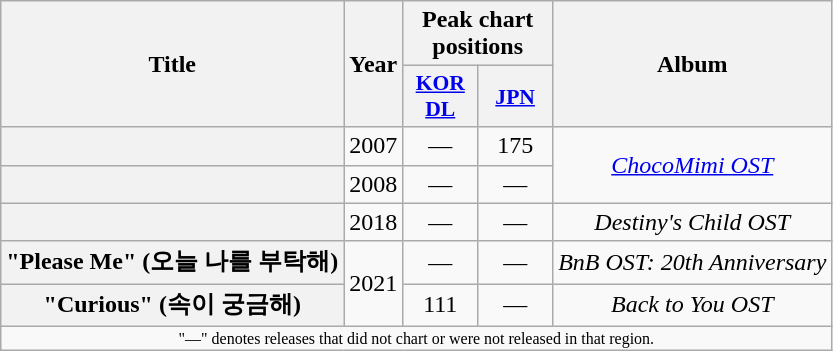<table class="wikitable plainrowheaders" style="text-align:center;">
<tr>
<th scope="col" rowspan="2" style="width:17,5em;">Title</th>
<th scope="col" rowspan="2">Year</th>
<th scope="col" colspan="2">Peak chart positions</th>
<th scope="col" rowspan="2">Album</th>
</tr>
<tr>
<th scope="col" style="width:3em;font-size:90%;"><a href='#'>KOR<br>DL</a><br></th>
<th scope="col" style="width:3em;font-size:90%;"><a href='#'>JPN</a><br></th>
</tr>
<tr>
<th scope="row"> <br></th>
<td>2007</td>
<td>—</td>
<td>175</td>
<td rowspan="2"><em><a href='#'>ChocoMimi OST</a></em></td>
</tr>
<tr>
<th scope="row"> <br></th>
<td>2008</td>
<td>—</td>
<td>—</td>
</tr>
<tr>
<th scope="row"></th>
<td>2018</td>
<td>—</td>
<td>—</td>
<td><em>Destiny's Child OST</em></td>
</tr>
<tr>
<th scope="row">"Please Me" (오늘 나를 부탁해)</th>
<td rowspan="2">2021</td>
<td>—</td>
<td>—</td>
<td><em>BnB OST: 20th Anniversary</em></td>
</tr>
<tr>
<th scope="row">"Curious" (속이 궁금해) <br></th>
<td>111</td>
<td>—</td>
<td><em>Back to You OST</em></td>
</tr>
<tr>
<td colspan="5" style="font-size:8pt;">"—" denotes releases that did not chart or were not released in that region.</td>
</tr>
</table>
